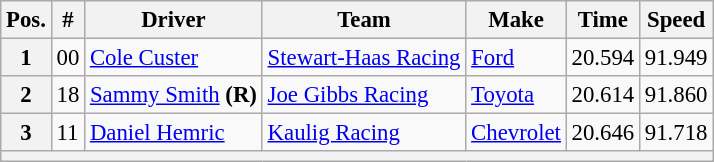<table class="wikitable" style="font-size:95%">
<tr>
<th>Pos.</th>
<th>#</th>
<th>Driver</th>
<th>Team</th>
<th>Make</th>
<th>Time</th>
<th>Speed</th>
</tr>
<tr>
<th>1</th>
<td>00</td>
<td><a href='#'>Cole Custer</a></td>
<td><a href='#'>Stewart-Haas Racing</a></td>
<td><a href='#'>Ford</a></td>
<td>20.594</td>
<td>91.949</td>
</tr>
<tr>
<th>2</th>
<td>18</td>
<td><a href='#'>Sammy Smith</a> <strong>(R)</strong></td>
<td><a href='#'>Joe Gibbs Racing</a></td>
<td><a href='#'>Toyota</a></td>
<td>20.614</td>
<td>91.860</td>
</tr>
<tr>
<th>3</th>
<td>11</td>
<td><a href='#'>Daniel Hemric</a></td>
<td><a href='#'>Kaulig Racing</a></td>
<td><a href='#'>Chevrolet</a></td>
<td>20.646</td>
<td>91.718</td>
</tr>
<tr>
<th colspan="7"></th>
</tr>
</table>
